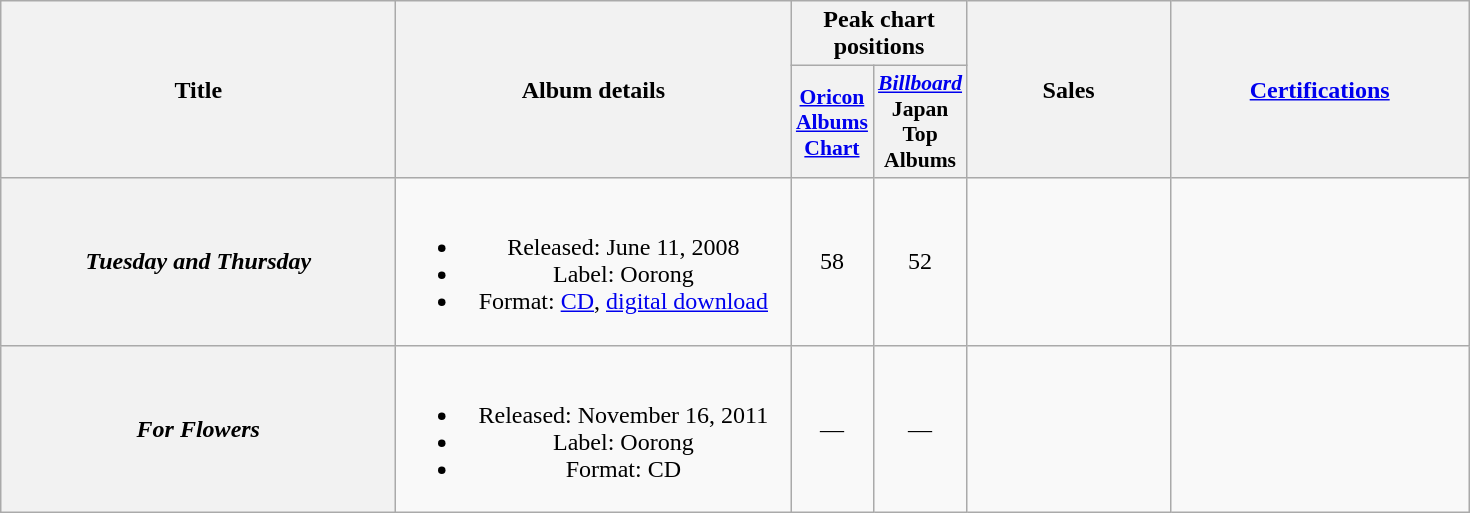<table class="wikitable plainrowheaders" style="text-align:center;" border="1">
<tr>
<th scope="col" rowspan="2" style="width:16em;">Title</th>
<th scope="col" rowspan="2" style="width:16em;">Album details</th>
<th scope="col" colspan="2">Peak chart positions</th>
<th scope="col" rowspan="2" style="width:8em;">Sales</th>
<th scope="col" rowspan="2" style="width:12em;"><a href='#'>Certifications</a></th>
</tr>
<tr>
<th scope="col" style="width:2.2em;font-size:90%;"><a href='#'>Oricon Albums Chart</a><br></th>
<th scope="col" style="width:2.2em;font-size:90%;"><em><a href='#'>Billboard</a></em> Japan Top Albums<br></th>
</tr>
<tr>
<th scope="row"><em>Tuesday and Thursday</em></th>
<td><br><ul><li>Released: June 11, 2008</li><li>Label: Oorong</li><li>Format: <a href='#'>CD</a>, <a href='#'>digital download</a></li></ul></td>
<td>58</td>
<td>52</td>
<td></td>
<td></td>
</tr>
<tr>
<th scope="row"><em>For Flowers</em></th>
<td><br><ul><li>Released: November 16, 2011</li><li>Label: Oorong</li><li>Format: CD</li></ul></td>
<td>—</td>
<td>—</td>
<td></td>
<td></td>
</tr>
</table>
